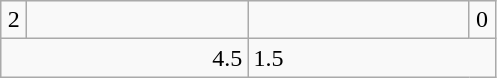<table class=wikitable>
<tr>
<td align=center width=10>2</td>
<td align=center width=140></td>
<td align="center" width="140"></td>
<td align="center" width="10">0</td>
</tr>
<tr>
<td colspan=2 align=right>4.5</td>
<td colspan="2">1.5</td>
</tr>
</table>
